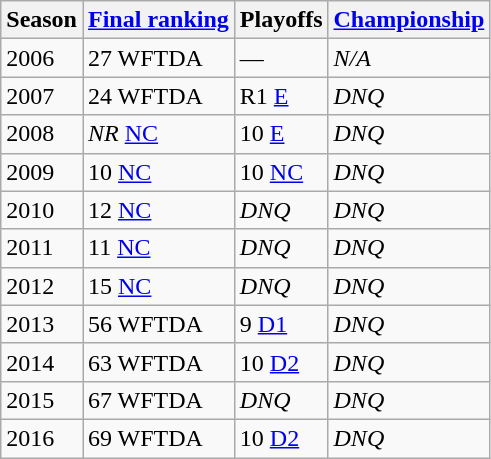<table class="wikitable sortable">
<tr>
<th>Season</th>
<th><a href='#'>Final ranking</a></th>
<th>Playoffs</th>
<th><a href='#'>Championship</a></th>
</tr>
<tr>
<td>2006</td>
<td>27 WFTDA</td>
<td>—</td>
<td><em>N/A</em></td>
</tr>
<tr>
<td>2007</td>
<td>24 WFTDA</td>
<td>R1 <a href='#'>E</a></td>
<td><em>DNQ</em></td>
</tr>
<tr>
<td>2008</td>
<td><em>NR</em> <a href='#'>NC</a></td>
<td>10 <a href='#'>E</a></td>
<td><em>DNQ</em></td>
</tr>
<tr>
<td>2009</td>
<td>10 <a href='#'>NC</a></td>
<td>10 <a href='#'>NC</a></td>
<td><em>DNQ</em></td>
</tr>
<tr>
<td>2010</td>
<td>12 <a href='#'>NC</a></td>
<td><em>DNQ</em></td>
<td><em>DNQ</em></td>
</tr>
<tr>
<td>2011</td>
<td>11 <a href='#'>NC</a></td>
<td><em>DNQ</em></td>
<td><em>DNQ</em></td>
</tr>
<tr>
<td>2012</td>
<td>15 <a href='#'>NC</a></td>
<td><em>DNQ</em></td>
<td><em>DNQ</em></td>
</tr>
<tr>
<td>2013</td>
<td>56 WFTDA</td>
<td>9 <a href='#'>D1</a></td>
<td><em>DNQ</em></td>
</tr>
<tr>
<td>2014</td>
<td>63 WFTDA</td>
<td>10 <a href='#'>D2</a></td>
<td><em>DNQ</em></td>
</tr>
<tr>
<td>2015</td>
<td>67 WFTDA</td>
<td><em>DNQ</em></td>
<td><em>DNQ</em></td>
</tr>
<tr>
<td>2016</td>
<td>69 WFTDA</td>
<td>10 <a href='#'>D2</a></td>
<td><em>DNQ</em></td>
</tr>
</table>
